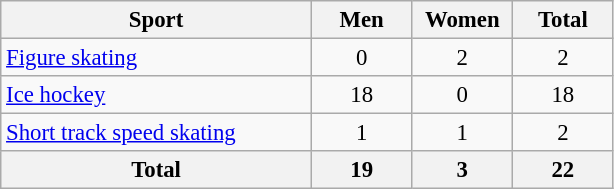<table class="wikitable" style="text-align:center; font-size: 95%">
<tr>
<th width=200>Sport</th>
<th width=60>Men</th>
<th width=60>Women</th>
<th width=60>Total</th>
</tr>
<tr>
<td align=left><a href='#'>Figure skating</a></td>
<td>0</td>
<td>2</td>
<td>2</td>
</tr>
<tr>
<td align=left><a href='#'>Ice hockey</a></td>
<td>18</td>
<td>0</td>
<td>18</td>
</tr>
<tr>
<td align=left><a href='#'>Short track speed skating</a></td>
<td>1</td>
<td>1</td>
<td>2</td>
</tr>
<tr>
<th>Total</th>
<th>19</th>
<th>3</th>
<th>22</th>
</tr>
</table>
